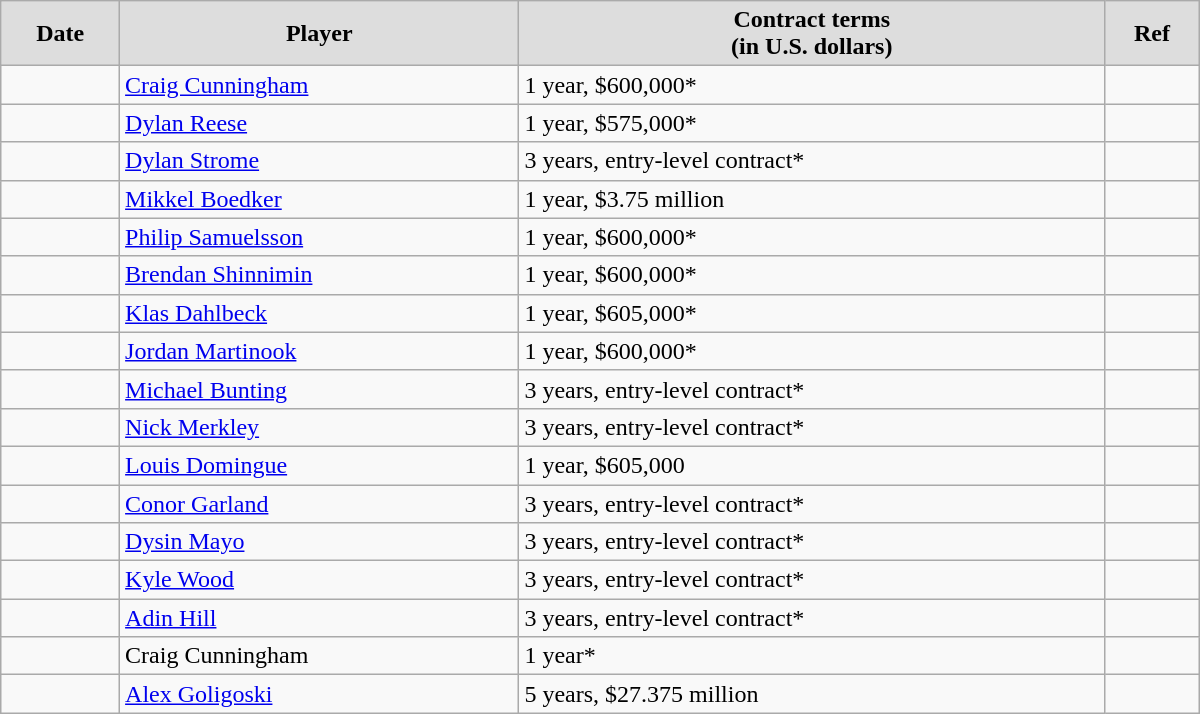<table class="wikitable" style="border-collapse: collapse; width: 50em; padding: 3;">
<tr align="center" bgcolor="#dddddd">
<td><strong>Date</strong></td>
<td><strong>Player</strong></td>
<td><strong>Contract terms</strong><br><strong>(in U.S. dollars)</strong></td>
<td><strong>Ref</strong></td>
</tr>
<tr>
<td></td>
<td><a href='#'>Craig Cunningham</a></td>
<td>1 year, $600,000*</td>
<td></td>
</tr>
<tr>
<td></td>
<td><a href='#'>Dylan Reese</a></td>
<td>1 year, $575,000*</td>
<td></td>
</tr>
<tr>
<td></td>
<td><a href='#'>Dylan Strome</a></td>
<td>3 years, entry-level contract*</td>
<td></td>
</tr>
<tr>
<td></td>
<td><a href='#'>Mikkel Boedker</a></td>
<td>1 year, $3.75 million</td>
<td></td>
</tr>
<tr>
<td></td>
<td><a href='#'>Philip Samuelsson</a></td>
<td>1 year, $600,000*</td>
<td></td>
</tr>
<tr>
<td></td>
<td><a href='#'>Brendan Shinnimin</a></td>
<td>1 year, $600,000*</td>
<td></td>
</tr>
<tr>
<td></td>
<td><a href='#'>Klas Dahlbeck</a></td>
<td>1 year, $605,000*</td>
<td></td>
</tr>
<tr>
<td></td>
<td><a href='#'>Jordan Martinook</a></td>
<td>1 year, $600,000*</td>
<td></td>
</tr>
<tr>
<td></td>
<td><a href='#'>Michael Bunting</a></td>
<td>3 years, entry-level contract*</td>
<td></td>
</tr>
<tr>
<td></td>
<td><a href='#'>Nick Merkley</a></td>
<td>3 years, entry-level contract*</td>
<td></td>
</tr>
<tr>
<td></td>
<td><a href='#'>Louis Domingue</a></td>
<td>1 year, $605,000</td>
<td></td>
</tr>
<tr>
<td></td>
<td><a href='#'>Conor Garland</a></td>
<td>3 years, entry-level contract*</td>
<td></td>
</tr>
<tr>
<td></td>
<td><a href='#'>Dysin Mayo</a></td>
<td>3 years, entry-level contract*</td>
<td></td>
</tr>
<tr>
<td></td>
<td><a href='#'>Kyle Wood</a></td>
<td>3 years, entry-level contract*</td>
<td></td>
</tr>
<tr>
<td></td>
<td><a href='#'>Adin Hill</a></td>
<td>3 years, entry-level contract*</td>
<td></td>
</tr>
<tr>
<td></td>
<td>Craig Cunningham</td>
<td>1 year*</td>
<td></td>
</tr>
<tr>
<td></td>
<td><a href='#'>Alex Goligoski</a></td>
<td>5 years, $27.375 million</td>
<td></td>
</tr>
</table>
